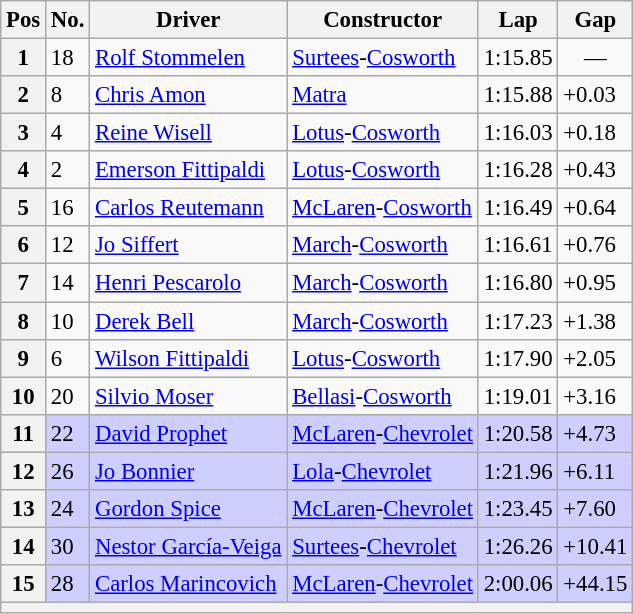<table class="wikitable" style="font-size: 95%">
<tr>
<th>Pos</th>
<th>No.</th>
<th>Driver</th>
<th>Constructor</th>
<th>Lap</th>
<th>Gap</th>
</tr>
<tr>
<th>1</th>
<td>18</td>
<td> <a href='#'>Rolf Stommelen</a></td>
<td><a href='#'>Surtees</a>-<a href='#'>Cosworth</a></td>
<td>1:15.85</td>
<td align="center">—</td>
</tr>
<tr>
<th>2</th>
<td>8</td>
<td> <a href='#'>Chris Amon</a></td>
<td><a href='#'>Matra</a></td>
<td>1:15.88</td>
<td>+0.03</td>
</tr>
<tr>
<th>3</th>
<td>4</td>
<td> <a href='#'>Reine Wisell</a></td>
<td><a href='#'>Lotus</a>-<a href='#'>Cosworth</a></td>
<td>1:16.03</td>
<td>+0.18</td>
</tr>
<tr>
<th>4</th>
<td>2</td>
<td> <a href='#'>Emerson Fittipaldi</a></td>
<td><a href='#'>Lotus</a>-<a href='#'>Cosworth</a></td>
<td>1:16.28</td>
<td>+0.43</td>
</tr>
<tr>
<th>5</th>
<td>16</td>
<td> <a href='#'>Carlos Reutemann</a></td>
<td><a href='#'>McLaren</a>-<a href='#'>Cosworth</a></td>
<td>1:16.49</td>
<td>+0.64</td>
</tr>
<tr>
<th>6</th>
<td>12</td>
<td> <a href='#'>Jo Siffert</a></td>
<td><a href='#'>March</a>-<a href='#'>Cosworth</a></td>
<td>1:16.61</td>
<td>+0.76</td>
</tr>
<tr>
<th>7</th>
<td>14</td>
<td> <a href='#'>Henri Pescarolo</a></td>
<td><a href='#'>March</a>-<a href='#'>Cosworth</a></td>
<td>1:16.80</td>
<td>+0.95</td>
</tr>
<tr>
<th>8</th>
<td>10</td>
<td> <a href='#'>Derek Bell</a></td>
<td><a href='#'>March</a>-<a href='#'>Cosworth</a></td>
<td>1:17.23</td>
<td>+1.38</td>
</tr>
<tr>
<th>9</th>
<td>6</td>
<td> <a href='#'>Wilson Fittipaldi</a></td>
<td><a href='#'>Lotus</a>-<a href='#'>Cosworth</a></td>
<td>1:17.90</td>
<td>+2.05</td>
</tr>
<tr>
<th>10</th>
<td>20</td>
<td> <a href='#'>Silvio Moser</a></td>
<td><a href='#'>Bellasi</a>-<a href='#'>Cosworth</a></td>
<td>1:19.01</td>
<td>+3.16</td>
</tr>
<tr style="background-color: #CFCFFF">
<th>11</th>
<td>22</td>
<td> <a href='#'>David Prophet</a></td>
<td><a href='#'>McLaren</a>-<a href='#'>Chevrolet</a></td>
<td>1:20.58</td>
<td>+4.73</td>
</tr>
<tr style="background-color: #CFCFFF">
<th>12</th>
<td>26</td>
<td> <a href='#'>Jo Bonnier</a></td>
<td><a href='#'>Lola</a>-<a href='#'>Chevrolet</a></td>
<td>1:21.96</td>
<td>+6.11</td>
</tr>
<tr style="background-color: #CFCFFF">
<th>13</th>
<td>24</td>
<td> <a href='#'>Gordon Spice</a></td>
<td><a href='#'>McLaren</a>-<a href='#'>Chevrolet</a></td>
<td>1:23.45</td>
<td>+7.60</td>
</tr>
<tr style="background-color: #CFCFFF">
<th>14</th>
<td>30</td>
<td> <a href='#'>Nestor García-Veiga</a></td>
<td><a href='#'>Surtees</a>-<a href='#'>Chevrolet</a></td>
<td>1:26.26</td>
<td>+10.41</td>
</tr>
<tr style="background-color: #CFCFFF">
<th>15</th>
<td>28</td>
<td> <a href='#'>Carlos Marincovich</a></td>
<td><a href='#'>McLaren</a>-<a href='#'>Chevrolet</a></td>
<td>2:00.06</td>
<td>+44.15</td>
</tr>
<tr>
<th colspan="6"></th>
</tr>
</table>
